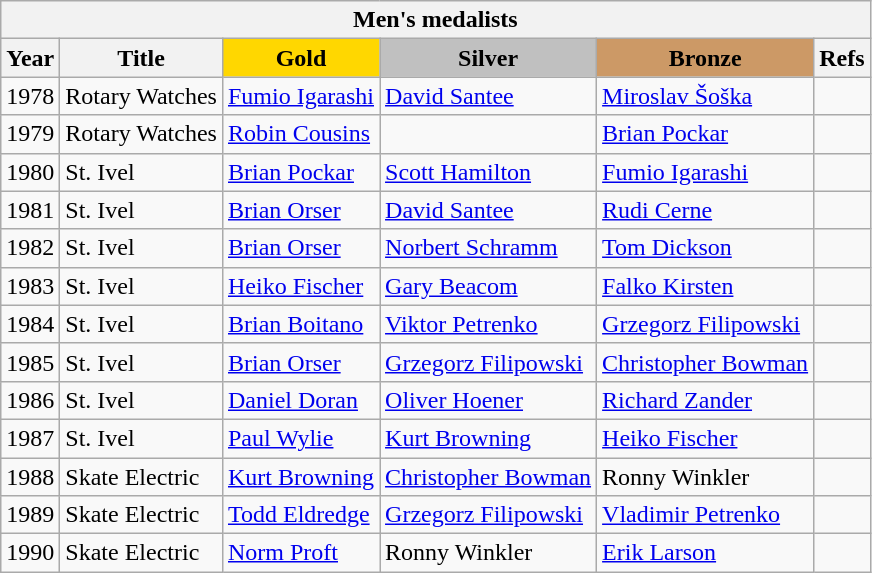<table class="wikitable">
<tr>
<th colspan=6 align=center>Men's medalists</th>
</tr>
<tr>
<th>Year</th>
<th>Title</th>
<td align=center bgcolor=gold><strong>Gold</strong></td>
<td align=center bgcolor=silver><strong>Silver</strong></td>
<td align=center bgcolor=cc9966><strong>Bronze</strong></td>
<th>Refs</th>
</tr>
<tr>
<td>1978</td>
<td>Rotary Watches</td>
<td> <a href='#'>Fumio Igarashi</a></td>
<td> <a href='#'>David Santee</a></td>
<td> <a href='#'>Miroslav Šoška</a></td>
<td></td>
</tr>
<tr>
<td>1979</td>
<td>Rotary Watches</td>
<td> <a href='#'>Robin Cousins</a></td>
<td></td>
<td> <a href='#'>Brian Pockar</a></td>
<td></td>
</tr>
<tr>
<td>1980</td>
<td>St. Ivel</td>
<td> <a href='#'>Brian Pockar</a></td>
<td> <a href='#'>Scott Hamilton</a></td>
<td> <a href='#'>Fumio Igarashi</a></td>
<td></td>
</tr>
<tr>
<td>1981</td>
<td>St. Ivel</td>
<td> <a href='#'>Brian Orser</a></td>
<td> <a href='#'>David Santee</a></td>
<td> <a href='#'>Rudi Cerne</a></td>
<td></td>
</tr>
<tr>
<td>1982</td>
<td>St. Ivel</td>
<td> <a href='#'>Brian Orser</a></td>
<td> <a href='#'>Norbert Schramm</a></td>
<td> <a href='#'>Tom Dickson</a></td>
<td></td>
</tr>
<tr>
<td>1983</td>
<td>St. Ivel</td>
<td> <a href='#'>Heiko Fischer</a></td>
<td> <a href='#'>Gary Beacom</a></td>
<td> <a href='#'>Falko Kirsten</a></td>
<td></td>
</tr>
<tr>
<td>1984</td>
<td>St. Ivel</td>
<td> <a href='#'>Brian Boitano</a></td>
<td> <a href='#'>Viktor Petrenko</a></td>
<td> <a href='#'>Grzegorz Filipowski</a></td>
<td></td>
</tr>
<tr>
<td>1985</td>
<td>St. Ivel</td>
<td> <a href='#'>Brian Orser</a></td>
<td> <a href='#'>Grzegorz Filipowski</a></td>
<td> <a href='#'>Christopher Bowman</a></td>
<td></td>
</tr>
<tr>
<td>1986</td>
<td>St. Ivel</td>
<td> <a href='#'>Daniel Doran</a></td>
<td> <a href='#'>Oliver Hoener</a></td>
<td> <a href='#'>Richard Zander</a></td>
<td></td>
</tr>
<tr>
<td>1987</td>
<td>St. Ivel</td>
<td> <a href='#'>Paul Wylie</a></td>
<td> <a href='#'>Kurt Browning</a></td>
<td> <a href='#'>Heiko Fischer</a></td>
<td></td>
</tr>
<tr>
<td>1988</td>
<td>Skate Electric</td>
<td> <a href='#'>Kurt Browning</a></td>
<td> <a href='#'>Christopher Bowman</a></td>
<td> Ronny Winkler</td>
<td></td>
</tr>
<tr>
<td>1989</td>
<td>Skate Electric</td>
<td> <a href='#'>Todd Eldredge</a></td>
<td> <a href='#'>Grzegorz Filipowski</a></td>
<td> <a href='#'>Vladimir Petrenko</a></td>
<td></td>
</tr>
<tr>
<td>1990</td>
<td>Skate Electric</td>
<td> <a href='#'>Norm Proft</a></td>
<td> Ronny Winkler</td>
<td> <a href='#'>Erik Larson</a></td>
<td></td>
</tr>
</table>
